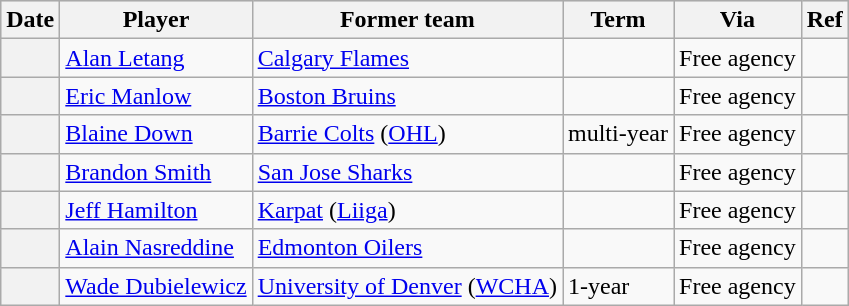<table class="wikitable plainrowheaders">
<tr style="background:#ddd; text-align:center;">
<th>Date</th>
<th>Player</th>
<th>Former team</th>
<th>Term</th>
<th>Via</th>
<th>Ref</th>
</tr>
<tr>
<th scope="row"></th>
<td><a href='#'>Alan Letang</a></td>
<td><a href='#'>Calgary Flames</a></td>
<td></td>
<td>Free agency</td>
<td></td>
</tr>
<tr>
<th scope="row"></th>
<td><a href='#'>Eric Manlow</a></td>
<td><a href='#'>Boston Bruins</a></td>
<td></td>
<td>Free agency</td>
<td></td>
</tr>
<tr>
<th scope="row"></th>
<td><a href='#'>Blaine Down</a></td>
<td><a href='#'>Barrie Colts</a> (<a href='#'>OHL</a>)</td>
<td>multi-year</td>
<td>Free agency</td>
<td></td>
</tr>
<tr>
<th scope="row"></th>
<td><a href='#'>Brandon Smith</a></td>
<td><a href='#'>San Jose Sharks</a></td>
<td></td>
<td>Free agency</td>
<td></td>
</tr>
<tr>
<th scope="row"></th>
<td><a href='#'>Jeff Hamilton</a></td>
<td><a href='#'>Karpat</a> (<a href='#'>Liiga</a>)</td>
<td></td>
<td>Free agency</td>
<td></td>
</tr>
<tr>
<th scope="row"></th>
<td><a href='#'>Alain Nasreddine</a></td>
<td><a href='#'>Edmonton Oilers</a></td>
<td></td>
<td>Free agency</td>
<td></td>
</tr>
<tr>
<th scope="row"></th>
<td><a href='#'>Wade Dubielewicz</a></td>
<td><a href='#'>University of Denver</a> (<a href='#'>WCHA</a>)</td>
<td>1-year</td>
<td>Free agency</td>
<td></td>
</tr>
</table>
